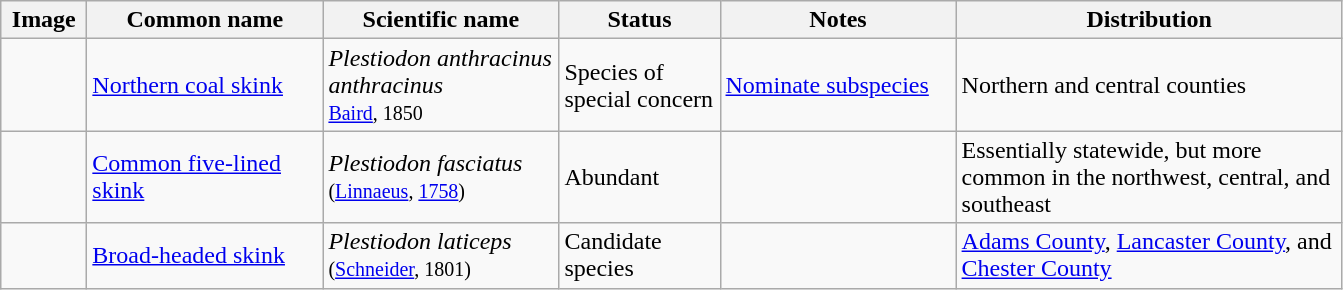<table class=wikitable>
<tr>
<th scope="col" style="width: 50px;">Image</th>
<th scope="col" style="width: 150px;">Common name</th>
<th scope="col" style="width: 150px;">Scientific name</th>
<th scope="col" style="width: 100px;">Status</th>
<th scope="col" style="width: 150px;">Notes</th>
<th scope="col" style="width: 250px;">Distribution</th>
</tr>
<tr>
<td></td>
<td><a href='#'>Northern coal skink</a></td>
<td><em>Plestiodon anthracinus anthracinus</em><br><small><a href='#'>Baird</a>, 1850</small></td>
<td>Species of special concern</td>
<td><a href='#'>Nominate subspecies</a></td>
<td>Northern and central counties</td>
</tr>
<tr>
<td></td>
<td><a href='#'>Common five-lined skink</a></td>
<td><em>Plestiodon fasciatus</em><br><small>(<a href='#'>Linnaeus</a>, <a href='#'>1758</a>)</small></td>
<td>Abundant</td>
<td></td>
<td>Essentially statewide, but more common in the northwest, central, and southeast</td>
</tr>
<tr>
<td></td>
<td><a href='#'>Broad-headed skink</a></td>
<td><em>Plestiodon laticeps</em><br><small>(<a href='#'>Schneider</a>, 1801)</small></td>
<td>Candidate species</td>
<td></td>
<td><a href='#'>Adams County</a>, <a href='#'>Lancaster County</a>, and <a href='#'>Chester County</a></td>
</tr>
</table>
